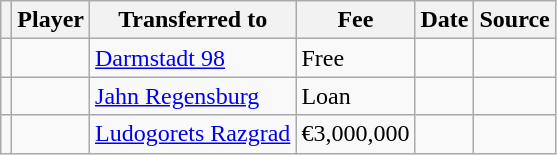<table class="wikitable plainrowheaders sortable">
<tr>
<th></th>
<th scope="col">Player</th>
<th>Transferred to</th>
<th style="width: 65px;">Fee</th>
<th scope="col">Date</th>
<th scope="col">Source</th>
</tr>
<tr>
<td align="center"></td>
<td></td>
<td> <a href='#'>Darmstadt 98</a></td>
<td>Free</td>
<td></td>
<td></td>
</tr>
<tr>
<td align="center"></td>
<td></td>
<td> <a href='#'>Jahn Regensburg</a></td>
<td>Loan</td>
<td></td>
<td></td>
</tr>
<tr>
<td align="center"></td>
<td></td>
<td> <a href='#'>Ludogorets Razgrad</a></td>
<td>€3,000,000</td>
<td></td>
<td></td>
</tr>
</table>
